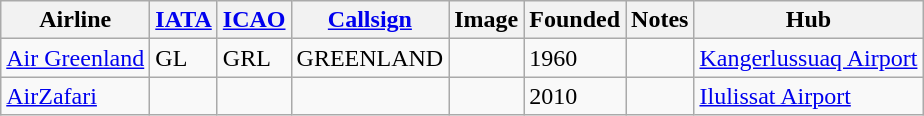<table class="wikitable sortable">
<tr valign="middle">
<th>Airline</th>
<th><a href='#'>IATA</a></th>
<th><a href='#'>ICAO</a></th>
<th><a href='#'>Callsign</a></th>
<th>Image</th>
<th>Founded</th>
<th>Notes</th>
<th>Hub</th>
</tr>
<tr>
<td><a href='#'>Air Greenland</a></td>
<td>GL</td>
<td>GRL</td>
<td>GREENLAND</td>
<td></td>
<td>1960</td>
<td></td>
<td><a href='#'>Kangerlussuaq Airport</a></td>
</tr>
<tr>
<td><a href='#'>AirZafari</a></td>
<td></td>
<td></td>
<td></td>
<td></td>
<td>2010</td>
<td></td>
<td><a href='#'>Ilulissat Airport</a></td>
</tr>
</table>
